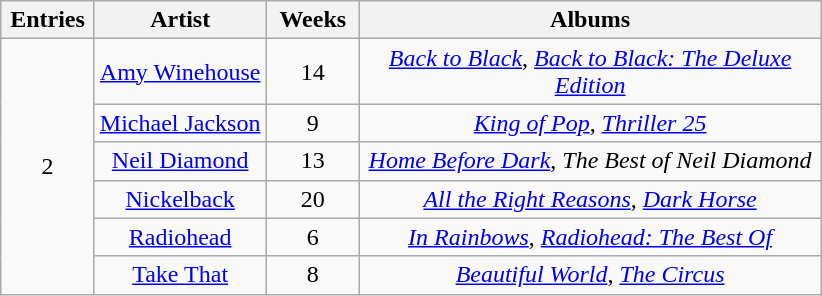<table class="wikitable sortable" style="text-align: center;">
<tr>
<th scope="col" style="width:55px;" data-sort-type="number">Entries</th>
<th scope="col" style="text-align:center;">Artist</th>
<th scope="col" style="width:55px;" data-sort-type="number">Weeks</th>
<th scope="col" style="width:300px;">Albums</th>
</tr>
<tr>
<td rowspan="6">2</td>
<td><a href='#'>Amy Winehouse</a></td>
<td>14</td>
<td><em><a href='#'>Back to Black</a></em>, <em><a href='#'>Back to Black: The Deluxe Edition</a></em></td>
</tr>
<tr>
<td><a href='#'>Michael Jackson</a></td>
<td>9</td>
<td><em><a href='#'>King of Pop</a></em>, <em><a href='#'>Thriller 25</a></em></td>
</tr>
<tr>
<td><a href='#'>Neil Diamond</a></td>
<td>13</td>
<td><em><a href='#'>Home Before Dark</a></em>, <em>The Best of Neil Diamond</em></td>
</tr>
<tr>
<td><a href='#'>Nickelback</a></td>
<td>20</td>
<td><em><a href='#'>All the Right Reasons</a></em>, <em><a href='#'>Dark Horse</a></em></td>
</tr>
<tr>
<td><a href='#'>Radiohead</a></td>
<td>6</td>
<td><em><a href='#'>In Rainbows</a></em>, <em><a href='#'>Radiohead: The Best Of</a></em></td>
</tr>
<tr>
<td><a href='#'>Take That</a></td>
<td>8</td>
<td><em><a href='#'>Beautiful World</a></em>, <em><a href='#'>The Circus</a></em></td>
</tr>
</table>
